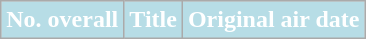<table class="wikitable plainrowheaders">
<tr bgcolor="#CCCCCC">
<th style="background:#b7dde6; color:white">No. overall</th>
<th style="background:#b7dde6; color:white">Title</th>
<th style="background:#b7dde6; color:white">Original air date<br>


















</th>
</tr>
</table>
